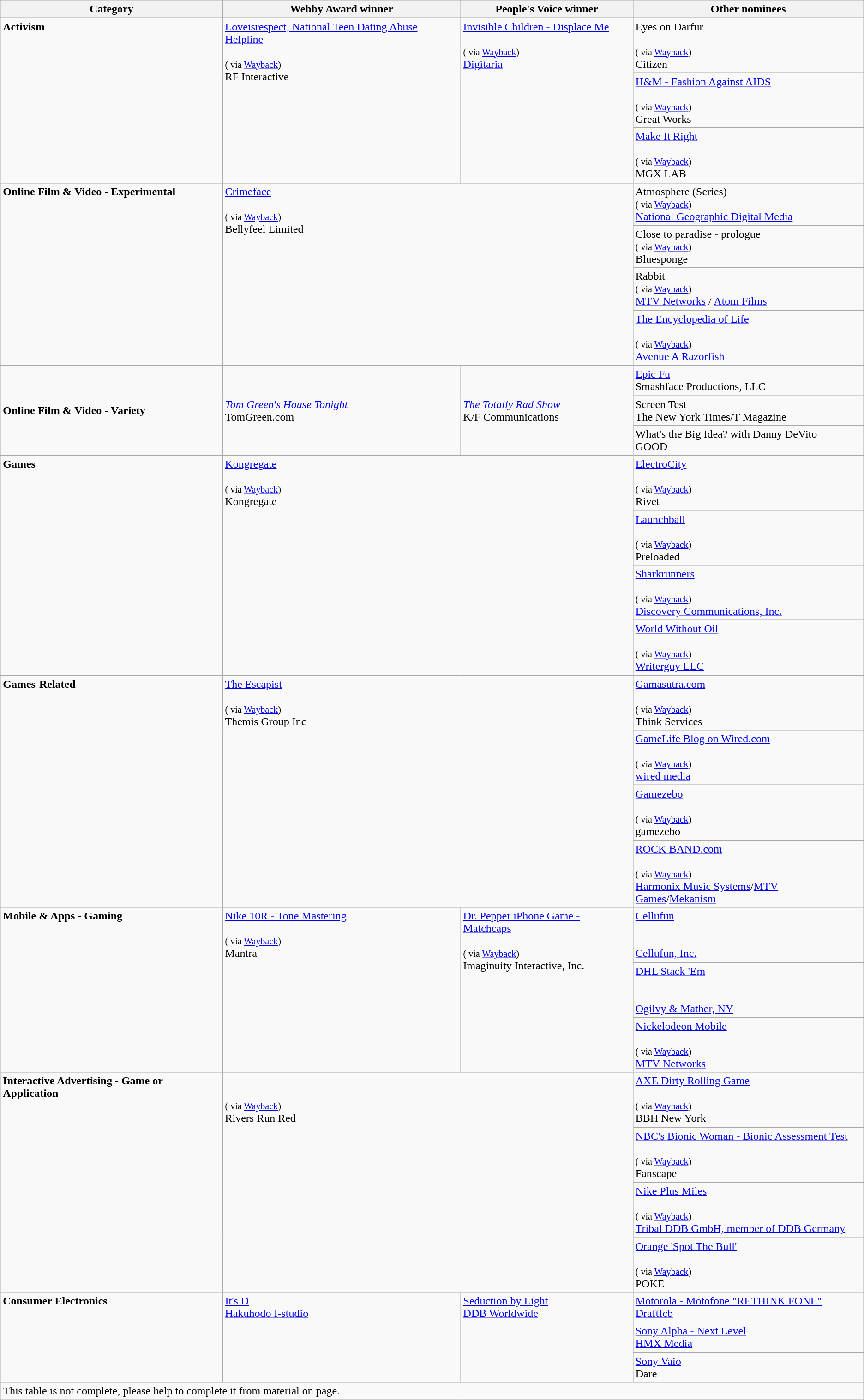<table class="wikitable">
<tr>
<th>Category</th>
<th>Webby Award winner</th>
<th>People's Voice winner</th>
<th>Other nominees</th>
</tr>
<tr valign="top">
<td rowspan="3"><strong>Activism</strong></td>
<td rowspan="3"><a href='#'>Loveisrespect, National Teen Dating Abuse Helpline</a><br><br><small>( via <a href='#'>Wayback</a>)</small><br>
RF Interactive</td>
<td rowspan="3"><a href='#'>Invisible Children - Displace Me</a><br><br><small>( via <a href='#'>Wayback</a>)</small><br>
<a href='#'>Digitaria</a></td>
<td>Eyes on Darfur<br><br><small>( via <a href='#'>Wayback</a>)</small><br>
Citizen</td>
</tr>
<tr valign="top">
<td><a href='#'>H&M - Fashion Against AIDS</a><br><br><small>( via <a href='#'>Wayback</a>)</small><br>
Great Works</td>
</tr>
<tr valign="top">
<td><a href='#'>Make It Right</a><br><br><small>( via <a href='#'>Wayback</a>)</small><br>
MGX LAB</td>
</tr>
<tr valign="top">
<td rowspan="4"><strong>Online Film & Video - Experimental</strong></td>
<td rowspan="4" colspan="2"><a href='#'>Crimeface</a><br><br><small>( via <a href='#'>Wayback</a>)</small><br>
Bellyfeel Limited</td>
<td>Atmosphere (Series)<br><small>( via <a href='#'>Wayback</a>)</small><br>
<a href='#'>National Geographic Digital Media</a></td>
</tr>
<tr valign="top">
<td>Close to paradise - prologue<br><small>( via <a href='#'>Wayback</a>)</small><br>
Bluesponge</td>
</tr>
<tr valign="top">
<td>Rabbit<br><small>( via <a href='#'>Wayback</a>)</small><br>
<a href='#'>MTV Networks</a> / <a href='#'>Atom Films</a></td>
</tr>
<tr valign="top">
<td><a href='#'>The Encyclopedia of Life</a><br><br><small>( via <a href='#'>Wayback</a>)</small><br>
<a href='#'>Avenue A  Razorfish</a></td>
</tr>
<tr>
<td rowspan="3"><strong>Online Film & Video - Variety</strong></td>
<td rowspan="3"><em><a href='#'>Tom Green's House Tonight</a></em><br>TomGreen.com</td>
<td rowspan="3"><em><a href='#'>The Totally Rad Show</a></em><br>K/F Communications</td>
<td><a href='#'>Epic Fu</a><br>Smashface Productions, LLC</td>
</tr>
<tr>
<td>Screen Test<br>The New York Times/T Magazine</td>
</tr>
<tr>
<td>What's the Big Idea? with Danny DeVito<br>GOOD</td>
</tr>
<tr valign="top">
<td rowspan="4"><strong>Games</strong></td>
<td rowspan="4" colspan="2"><a href='#'>Kongregate</a><br><br><small>( via <a href='#'>Wayback</a>)</small><br>
Kongregate</td>
<td><a href='#'>ElectroCity</a><br><br><small>( via <a href='#'>Wayback</a>)</small><br>
Rivet</td>
</tr>
<tr valign="top">
<td><a href='#'>Launchball</a><br><br><small>( via <a href='#'>Wayback</a>)</small><br>
Preloaded</td>
</tr>
<tr valign="top">
<td><a href='#'>Sharkrunners</a><br><br><small>( via <a href='#'>Wayback</a>)</small><br>
<a href='#'>Discovery Communications, Inc.</a></td>
</tr>
<tr valign="top">
<td><a href='#'>World Without Oil</a><br><br><small>( via <a href='#'>Wayback</a>)</small><br>
<a href='#'>Writerguy LLC</a></td>
</tr>
<tr valign="top">
<td rowspan="4"><strong>Games-Related</strong></td>
<td rowspan="4" colspan="2"><a href='#'>The Escapist</a><br><br><small>( via <a href='#'>Wayback</a>)</small><br>
Themis Group Inc</td>
<td><a href='#'>Gamasutra.com</a><br><br><small>( via <a href='#'>Wayback</a>)</small><br>
Think Services</td>
</tr>
<tr valign="top">
<td><a href='#'>GameLife Blog on Wired.com</a><br><br><small>( via <a href='#'>Wayback</a>)</small><br>
<a href='#'>wired media</a></td>
</tr>
<tr valign="top">
<td><a href='#'>Gamezebo</a><br><br><small>( via <a href='#'>Wayback</a>)</small><br>
gamezebo</td>
</tr>
<tr valign="top">
<td><a href='#'>ROCK BAND.com</a><br><br><small>( via <a href='#'>Wayback</a>)</small><br>
<a href='#'>Harmonix Music Systems</a>/<a href='#'>MTV Games</a>/<a href='#'>Mekanism</a></td>
</tr>
<tr valign="top">
<td rowspan="3"><strong>Mobile & Apps - Gaming</strong></td>
<td rowspan="3"><a href='#'>Nike 10R - Tone Mastering</a><br><br><small>( via <a href='#'>Wayback</a>)</small><br>
Mantra</td>
<td rowspan="3"><a href='#'>Dr. Pepper iPhone Game - Matchcaps</a><br><br><small>( via <a href='#'>Wayback</a>)</small><br>
Imaginuity Interactive, Inc.</td>
<td><a href='#'>Cellufun</a><br><br><small></small><br>
<a href='#'>Cellufun, Inc.</a></td>
</tr>
<tr valign="top">
<td><a href='#'>DHL Stack 'Em</a><br><br><small></small><br>
<a href='#'>Ogilvy & Mather, NY</a></td>
</tr>
<tr valign="top">
<td><a href='#'>Nickelodeon Mobile</a><br><br><small>( via <a href='#'>Wayback</a>)</small><br>
<a href='#'>MTV Networks</a></td>
</tr>
<tr valign="top">
<td rowspan="4"><strong>Interactive Advertising - Game or Application</strong></td>
<td rowspan="4" colspan="2"><br><br><small>( via <a href='#'>Wayback</a>)</small><br>
Rivers Run Red</td>
<td><a href='#'>AXE Dirty Rolling Game</a><br><br><small>( via <a href='#'>Wayback</a>)</small><br>
BBH New York</td>
</tr>
<tr valign="top">
<td><a href='#'>NBC's Bionic Woman - Bionic Assessment Test</a><br><br><small>( via <a href='#'>Wayback</a>)</small><br>
Fanscape</td>
</tr>
<tr valign="top">
<td><a href='#'>Nike Plus Miles</a><br><br><small>( via <a href='#'>Wayback</a>)</small><br>
<a href='#'>Tribal DDB GmbH, member of DDB Germany</a></td>
</tr>
<tr valign="top">
<td><a href='#'>Orange 'Spot The Bull'</a><br><br><small>( via <a href='#'>Wayback</a>)</small><br>
POKE</td>
</tr>
<tr valign="top">
<td rowspan="3"><strong>Consumer Electronics</strong></td>
<td rowspan="3"><a href='#'>It's D</a><br><a href='#'>Hakuhodo I-studio</a></td>
<td rowspan="3"><a href='#'>Seduction by Light</a><br><a href='#'>DDB Worldwide</a></td>
<td><a href='#'>Motorola - Motofone "RETHINK FONE"</a><br><a href='#'>Draftfcb</a></td>
</tr>
<tr valign="top">
<td><a href='#'>Sony Alpha - Next Level</a><br><a href='#'>HMX Media</a></td>
</tr>
<tr valign="top">
<td><a href='#'>Sony Vaio</a><br>Dare</td>
</tr>
<tr>
<td colspan=4>This table is not complete, please help to complete it from material on  page.</td>
</tr>
</table>
